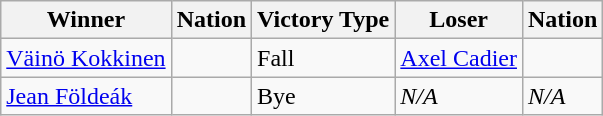<table class="wikitable sortable" style="text-align:left;">
<tr>
<th>Winner</th>
<th>Nation</th>
<th>Victory Type</th>
<th>Loser</th>
<th>Nation</th>
</tr>
<tr>
<td><a href='#'>Väinö Kokkinen</a></td>
<td></td>
<td>Fall</td>
<td><a href='#'>Axel Cadier</a></td>
<td></td>
</tr>
<tr>
<td><a href='#'>Jean Földeák</a></td>
<td></td>
<td>Bye</td>
<td><em>N/A</em></td>
<td><em>N/A</em></td>
</tr>
</table>
